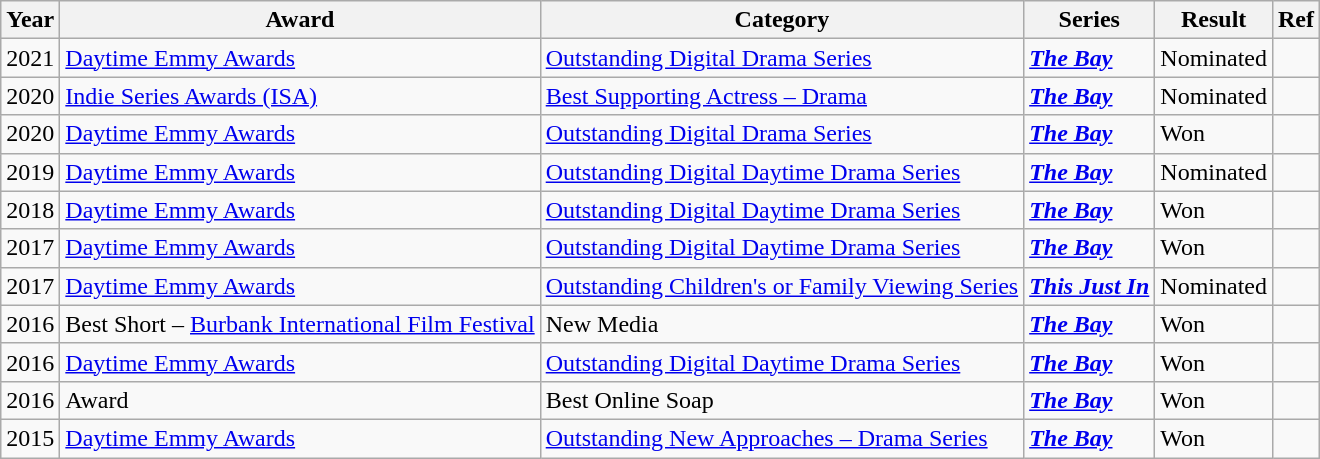<table class="wikitable sortable">
<tr>
<th>Year</th>
<th>Award</th>
<th>Category</th>
<th>Series</th>
<th>Result</th>
<th>Ref</th>
</tr>
<tr>
<td>2021</td>
<td><a href='#'>Daytime Emmy Awards</a></td>
<td><a href='#'>Outstanding Digital Drama Series</a></td>
<td><a href='#'><strong><em>The Bay</em></strong></a></td>
<td>Nominated</td>
<td></td>
</tr>
<tr>
<td>2020</td>
<td><a href='#'>Indie Series Awards (ISA)</a></td>
<td><a href='#'>Best Supporting Actress – Drama</a></td>
<td><a href='#'><strong><em>The Bay</em></strong></a></td>
<td>Nominated</td>
<td></td>
</tr>
<tr>
<td>2020</td>
<td><a href='#'>Daytime Emmy Awards</a></td>
<td><a href='#'>Outstanding Digital Drama Series</a></td>
<td><a href='#'><strong><em>The Bay</em></strong></a></td>
<td>Won</td>
<td></td>
</tr>
<tr>
<td>2019</td>
<td><a href='#'>Daytime Emmy Awards</a></td>
<td><a href='#'>Outstanding Digital Daytime Drama Series</a></td>
<td><a href='#'><strong><em>The Bay</em></strong></a></td>
<td>Nominated</td>
<td></td>
</tr>
<tr>
<td>2018</td>
<td><a href='#'>Daytime Emmy Awards</a></td>
<td><a href='#'>Outstanding Digital Daytime Drama Series</a></td>
<td><a href='#'><strong><em>The Bay</em></strong></a></td>
<td>Won</td>
<td></td>
</tr>
<tr>
<td>2017</td>
<td><a href='#'>Daytime Emmy Awards</a></td>
<td><a href='#'>Outstanding Digital Daytime Drama Series</a></td>
<td><a href='#'><strong><em>The Bay</em></strong></a></td>
<td>Won</td>
<td></td>
</tr>
<tr>
<td>2017</td>
<td><a href='#'>Daytime Emmy Awards</a></td>
<td><a href='#'>Outstanding Children's or Family Viewing Series</a></td>
<td><a href='#'><strong><em>This Just In</em></strong></a></td>
<td>Nominated</td>
<td></td>
</tr>
<tr>
<td>2016</td>
<td>Best Short – <a href='#'>Burbank International Film Festival</a></td>
<td>New Media</td>
<td><a href='#'><strong><em>The Bay</em></strong></a></td>
<td>Won</td>
<td></td>
</tr>
<tr>
<td>2016</td>
<td><a href='#'>Daytime Emmy Awards</a></td>
<td><a href='#'>Outstanding Digital Daytime Drama Series</a></td>
<td><a href='#'><strong><em>The Bay</em></strong></a></td>
<td>Won</td>
<td></td>
</tr>
<tr>
<td>2016</td>
<td> Award</td>
<td>Best Online Soap</td>
<td><a href='#'><strong><em>The Bay</em></strong></a></td>
<td>Won</td>
<td></td>
</tr>
<tr>
<td>2015</td>
<td><a href='#'>Daytime Emmy Awards</a></td>
<td><a href='#'>Outstanding New Approaches – Drama Series</a></td>
<td><a href='#'><strong><em>The Bay</em></strong></a></td>
<td>Won</td>
<td></td>
</tr>
</table>
